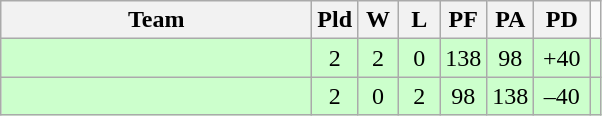<table class=wikitable style="text-align:center">
<tr>
<th width=200>Team</th>
<th width=20>Pld</th>
<th width=20>W</th>
<th width=20>L</th>
<th width=20>PF</th>
<th width=20>PA</th>
<th width=30>PD</th>
</tr>
<tr bgcolor=ccffcc>
<td align=left></td>
<td>2</td>
<td>2</td>
<td>0</td>
<td>138</td>
<td>98</td>
<td>+40</td>
<td></td>
</tr>
<tr bgcolor=ccffcc>
<td align=left></td>
<td>2</td>
<td>0</td>
<td>2</td>
<td>98</td>
<td>138</td>
<td>–40</td>
<td></td>
</tr>
</table>
